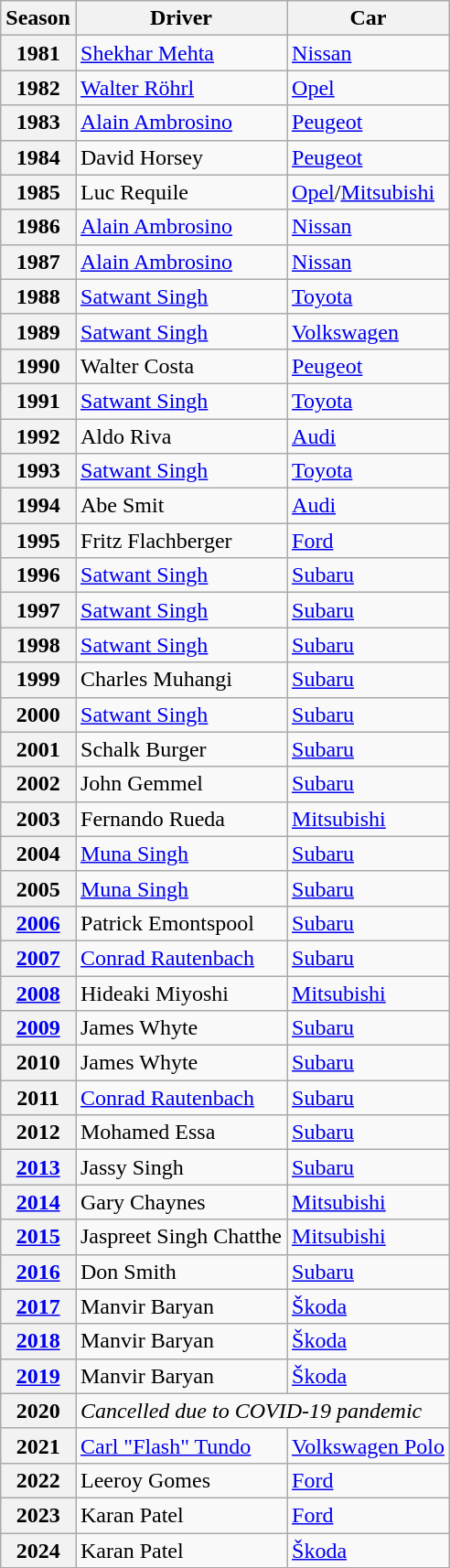<table class="wikitable">
<tr>
<th>Season</th>
<th>Driver</th>
<th>Car</th>
</tr>
<tr>
<th>1981</th>
<td> <a href='#'>Shekhar Mehta</a></td>
<td><a href='#'>Nissan</a></td>
</tr>
<tr>
<th>1982</th>
<td> <a href='#'>Walter Röhrl</a></td>
<td><a href='#'>Opel</a></td>
</tr>
<tr>
<th>1983</th>
<td> <a href='#'>Alain Ambrosino</a></td>
<td><a href='#'>Peugeot</a></td>
</tr>
<tr>
<th>1984</th>
<td> David Horsey</td>
<td><a href='#'>Peugeot</a></td>
</tr>
<tr>
<th>1985</th>
<td> Luc Requile</td>
<td><a href='#'>Opel</a>/<a href='#'>Mitsubishi</a></td>
</tr>
<tr>
<th>1986</th>
<td> <a href='#'>Alain Ambrosino</a></td>
<td><a href='#'>Nissan</a></td>
</tr>
<tr>
<th>1987</th>
<td> <a href='#'>Alain Ambrosino</a></td>
<td><a href='#'>Nissan</a></td>
</tr>
<tr>
<th>1988</th>
<td> <a href='#'>Satwant Singh</a></td>
<td><a href='#'>Toyota</a></td>
</tr>
<tr>
<th>1989</th>
<td> <a href='#'>Satwant Singh</a></td>
<td><a href='#'>Volkswagen</a></td>
</tr>
<tr>
<th>1990</th>
<td> Walter Costa</td>
<td><a href='#'>Peugeot</a></td>
</tr>
<tr>
<th>1991</th>
<td> <a href='#'>Satwant Singh</a></td>
<td><a href='#'>Toyota</a></td>
</tr>
<tr>
<th>1992</th>
<td> Aldo Riva</td>
<td><a href='#'>Audi</a></td>
</tr>
<tr>
<th>1993</th>
<td> <a href='#'>Satwant Singh</a></td>
<td><a href='#'>Toyota</a></td>
</tr>
<tr>
<th>1994</th>
<td> Abe Smit</td>
<td><a href='#'>Audi</a></td>
</tr>
<tr>
<th>1995</th>
<td> Fritz Flachberger</td>
<td><a href='#'>Ford</a></td>
</tr>
<tr>
<th>1996</th>
<td> <a href='#'>Satwant Singh</a></td>
<td><a href='#'>Subaru</a></td>
</tr>
<tr>
<th>1997</th>
<td> <a href='#'>Satwant Singh</a></td>
<td><a href='#'>Subaru</a></td>
</tr>
<tr>
<th>1998</th>
<td> <a href='#'>Satwant Singh</a></td>
<td><a href='#'>Subaru</a></td>
</tr>
<tr>
<th>1999</th>
<td> Charles Muhangi</td>
<td><a href='#'>Subaru</a></td>
</tr>
<tr>
<th>2000</th>
<td> <a href='#'>Satwant Singh</a></td>
<td><a href='#'>Subaru</a></td>
</tr>
<tr>
<th>2001</th>
<td> Schalk Burger</td>
<td><a href='#'>Subaru</a></td>
</tr>
<tr>
<th>2002</th>
<td> John Gemmel</td>
<td><a href='#'>Subaru</a></td>
</tr>
<tr>
<th>2003</th>
<td> Fernando Rueda</td>
<td><a href='#'>Mitsubishi</a></td>
</tr>
<tr>
<th>2004</th>
<td> <a href='#'>Muna Singh</a></td>
<td><a href='#'>Subaru</a></td>
</tr>
<tr>
<th>2005</th>
<td> <a href='#'>Muna Singh</a></td>
<td><a href='#'>Subaru</a></td>
</tr>
<tr>
<th><a href='#'>2006</a></th>
<td> Patrick Emontspool</td>
<td><a href='#'>Subaru</a></td>
</tr>
<tr>
<th><a href='#'>2007</a></th>
<td> <a href='#'>Conrad Rautenbach</a></td>
<td><a href='#'>Subaru</a></td>
</tr>
<tr>
<th><a href='#'>2008</a></th>
<td> Hideaki Miyoshi</td>
<td><a href='#'>Mitsubishi</a></td>
</tr>
<tr>
<th><a href='#'>2009</a></th>
<td> James Whyte</td>
<td><a href='#'>Subaru</a></td>
</tr>
<tr>
<th>2010</th>
<td> James Whyte</td>
<td><a href='#'>Subaru</a></td>
</tr>
<tr>
<th>2011</th>
<td> <a href='#'>Conrad Rautenbach</a></td>
<td><a href='#'>Subaru</a></td>
</tr>
<tr>
<th>2012</th>
<td> Mohamed Essa</td>
<td><a href='#'>Subaru</a></td>
</tr>
<tr>
<th><a href='#'>2013</a></th>
<td> Jassy Singh</td>
<td><a href='#'>Subaru</a></td>
</tr>
<tr>
<th><a href='#'>2014</a></th>
<td> Gary Chaynes</td>
<td><a href='#'>Mitsubishi</a></td>
</tr>
<tr>
<th><a href='#'>2015</a></th>
<td> Jaspreet Singh Chatthe</td>
<td><a href='#'>Mitsubishi</a></td>
</tr>
<tr>
<th><a href='#'>2016</a></th>
<td> Don Smith</td>
<td><a href='#'>Subaru</a></td>
</tr>
<tr>
<th><a href='#'>2017</a></th>
<td> Manvir Baryan</td>
<td><a href='#'>Škoda</a></td>
</tr>
<tr>
<th><a href='#'>2018</a></th>
<td> Manvir Baryan</td>
<td><a href='#'>Škoda</a></td>
</tr>
<tr>
<th><a href='#'>2019</a></th>
<td> Manvir Baryan</td>
<td><a href='#'>Škoda</a></td>
</tr>
<tr>
<th>2020</th>
<td colspan="2"><em>Cancelled due to COVID-19 pandemic</em></td>
</tr>
<tr>
<th>2021</th>
<td> <a href='#'>Carl "Flash" Tundo</a></td>
<td><a href='#'>Volkswagen Polo</a></td>
</tr>
<tr>
<th>2022</th>
<td> Leeroy Gomes</td>
<td><a href='#'>Ford</a></td>
</tr>
<tr>
<th>2023</th>
<td> Karan Patel</td>
<td><a href='#'>Ford</a></td>
</tr>
<tr>
<th>2024</th>
<td> Karan Patel</td>
<td><a href='#'>Škoda</a></td>
</tr>
</table>
